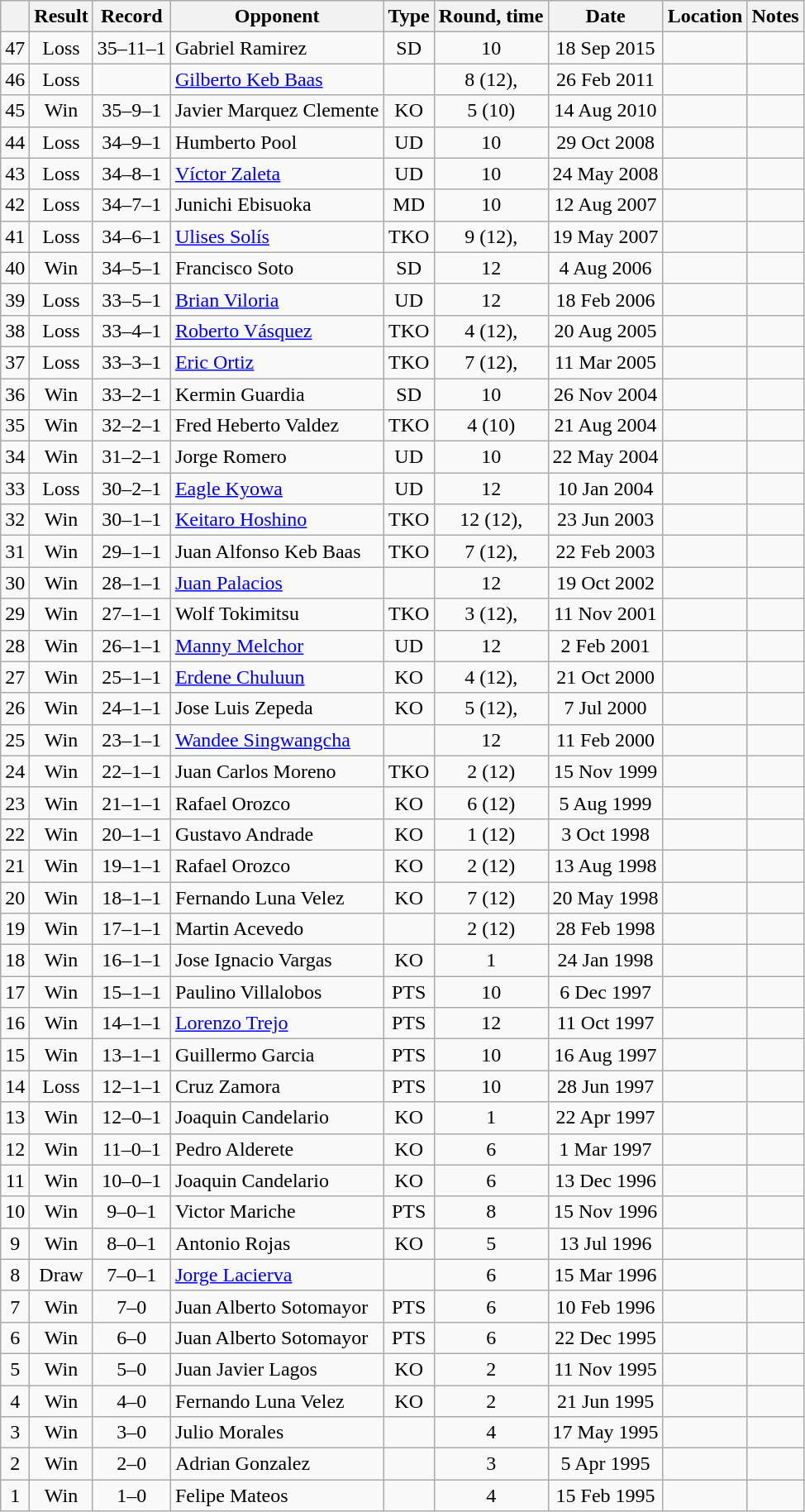<table class="wikitable" style="text-align:center">
<tr>
<th></th>
<th>Result</th>
<th>Record</th>
<th>Opponent</th>
<th>Type</th>
<th>Round, time</th>
<th>Date</th>
<th>Location</th>
<th>Notes</th>
</tr>
<tr>
<td>47</td>
<td>Loss</td>
<td>35–11–1</td>
<td align=left>Gabriel Ramirez</td>
<td>SD</td>
<td>10</td>
<td>18 Sep 2015</td>
<td align=left></td>
<td align=left></td>
</tr>
<tr>
<td>46</td>
<td>Loss</td>
<td></td>
<td align=left><a href='#'>Gilberto Keb Baas</a></td>
<td></td>
<td>8 (12), </td>
<td>26 Feb 2011</td>
<td align=left></td>
<td align=left></td>
</tr>
<tr>
<td>45</td>
<td>Win</td>
<td>35–9–1</td>
<td align=left>Javier Marquez Clemente</td>
<td>KO</td>
<td>5 (10)</td>
<td>14 Aug 2010</td>
<td align=left></td>
<td align=left></td>
</tr>
<tr>
<td>44</td>
<td>Loss</td>
<td>34–9–1</td>
<td align=left>Humberto Pool</td>
<td>UD</td>
<td>10</td>
<td>29 Oct 2008</td>
<td align=left></td>
<td align=left></td>
</tr>
<tr>
<td>43</td>
<td>Loss</td>
<td>34–8–1</td>
<td align=left><a href='#'>Víctor Zaleta</a></td>
<td>UD</td>
<td>10</td>
<td>24 May 2008</td>
<td align=left></td>
<td align=left></td>
</tr>
<tr>
<td>42</td>
<td>Loss</td>
<td>34–7–1</td>
<td align=left>Junichi Ebisuoka</td>
<td>MD</td>
<td>10</td>
<td>12 Aug 2007</td>
<td align=left></td>
<td align=left></td>
</tr>
<tr>
<td>41</td>
<td>Loss</td>
<td>34–6–1</td>
<td align=left><a href='#'>Ulises Solís</a></td>
<td>TKO</td>
<td>9 (12), </td>
<td>19 May 2007</td>
<td align=left></td>
<td align=left></td>
</tr>
<tr>
<td>40</td>
<td>Win</td>
<td>34–5–1</td>
<td align=left>Francisco Soto</td>
<td>SD</td>
<td>12</td>
<td>4 Aug 2006</td>
<td align=left></td>
<td align=left></td>
</tr>
<tr>
<td>39</td>
<td>Loss</td>
<td>33–5–1</td>
<td align=left><a href='#'>Brian Viloria</a></td>
<td>UD</td>
<td>12</td>
<td>18 Feb 2006</td>
<td align=left></td>
<td align=left></td>
</tr>
<tr>
<td>38</td>
<td>Loss</td>
<td>33–4–1</td>
<td align=left><a href='#'>Roberto Vásquez</a></td>
<td>TKO</td>
<td>4 (12), </td>
<td>20 Aug 2005</td>
<td align=left></td>
<td align=left></td>
</tr>
<tr>
<td>37</td>
<td>Loss</td>
<td>33–3–1</td>
<td align=left><a href='#'>Eric Ortiz</a></td>
<td>TKO</td>
<td>7 (12), </td>
<td>11 Mar 2005</td>
<td align=left></td>
<td align=left></td>
</tr>
<tr>
<td>36</td>
<td>Win</td>
<td>33–2–1</td>
<td align=left>Kermin Guardia</td>
<td>SD</td>
<td>10</td>
<td>26 Nov 2004</td>
<td align=left></td>
<td align=left></td>
</tr>
<tr>
<td>35</td>
<td>Win</td>
<td>32–2–1</td>
<td align=left>Fred Heberto Valdez</td>
<td>TKO</td>
<td>4 (10)</td>
<td>21 Aug 2004</td>
<td align=left></td>
<td align=left></td>
</tr>
<tr>
<td>34</td>
<td>Win</td>
<td>31–2–1</td>
<td align=left>Jorge Romero</td>
<td>UD</td>
<td>10</td>
<td>22 May 2004</td>
<td align=left></td>
<td align=left></td>
</tr>
<tr>
<td>33</td>
<td>Loss</td>
<td>30–2–1</td>
<td align=left><a href='#'>Eagle Kyowa</a></td>
<td>UD</td>
<td>12</td>
<td>10 Jan 2004</td>
<td align=left></td>
<td align=left></td>
</tr>
<tr>
<td>32</td>
<td>Win</td>
<td>30–1–1</td>
<td align=left><a href='#'>Keitaro Hoshino</a></td>
<td>TKO</td>
<td>12 (12), </td>
<td>23 Jun 2003</td>
<td align=left></td>
<td align=left></td>
</tr>
<tr>
<td>31</td>
<td>Win</td>
<td>29–1–1</td>
<td align=left>Juan Alfonso Keb Baas</td>
<td>TKO</td>
<td>7 (12), </td>
<td>22 Feb 2003</td>
<td align=left></td>
<td align=left></td>
</tr>
<tr>
<td>30</td>
<td>Win</td>
<td>28–1–1</td>
<td align=left><a href='#'>Juan Palacios</a></td>
<td></td>
<td>12</td>
<td>19 Oct 2002</td>
<td align=left></td>
<td align=left></td>
</tr>
<tr>
<td>29</td>
<td>Win</td>
<td>27–1–1</td>
<td align=left>Wolf Tokimitsu</td>
<td>TKO</td>
<td>3 (12), </td>
<td>11 Nov 2001</td>
<td align=left></td>
<td align=left></td>
</tr>
<tr>
<td>28</td>
<td>Win</td>
<td>26–1–1</td>
<td align=left><a href='#'>Manny Melchor</a></td>
<td>UD</td>
<td>12</td>
<td>2 Feb 2001</td>
<td align=left></td>
<td align=left></td>
</tr>
<tr>
<td>27</td>
<td>Win</td>
<td>25–1–1</td>
<td align=left><a href='#'>Erdene Chuluun</a></td>
<td>KO</td>
<td>4 (12), </td>
<td>21 Oct 2000</td>
<td align=left></td>
<td align=left></td>
</tr>
<tr>
<td>26</td>
<td>Win</td>
<td>24–1–1</td>
<td align=left>Jose Luis Zepeda</td>
<td>KO</td>
<td>5 (12), </td>
<td>7 Jul 2000</td>
<td align=left></td>
<td align=left></td>
</tr>
<tr>
<td>25</td>
<td>Win</td>
<td>23–1–1</td>
<td align=left><a href='#'>Wandee Singwangcha</a></td>
<td></td>
<td>12</td>
<td>11 Feb 2000</td>
<td align=left></td>
<td align=left></td>
</tr>
<tr>
<td>24</td>
<td>Win</td>
<td>22–1–1</td>
<td align=left>Juan Carlos Moreno</td>
<td>TKO</td>
<td>2 (12)</td>
<td>15 Nov 1999</td>
<td align=left></td>
<td align=left></td>
</tr>
<tr>
<td>23</td>
<td>Win</td>
<td>21–1–1</td>
<td align=left>Rafael Orozco</td>
<td>KO</td>
<td>6 (12)</td>
<td>5 Aug 1999</td>
<td align=left></td>
<td align=left></td>
</tr>
<tr>
<td>22</td>
<td>Win</td>
<td>20–1–1</td>
<td align=left>Gustavo Andrade</td>
<td>KO</td>
<td>1 (12)</td>
<td>3 Oct 1998</td>
<td align=left></td>
<td align=left></td>
</tr>
<tr>
<td>21</td>
<td>Win</td>
<td>19–1–1</td>
<td align=left>Rafael Orozco</td>
<td>KO</td>
<td>2 (12)</td>
<td>13 Aug 1998</td>
<td align=left></td>
<td align=left></td>
</tr>
<tr>
<td>20</td>
<td>Win</td>
<td>18–1–1</td>
<td align=left>Fernando Luna Velez</td>
<td>KO</td>
<td>7 (12)</td>
<td>20 May 1998</td>
<td align=left></td>
<td align=left></td>
</tr>
<tr>
<td>19</td>
<td>Win</td>
<td>17–1–1</td>
<td align=left>Martin Acevedo</td>
<td></td>
<td>2 (12)</td>
<td>28 Feb 1998</td>
<td align=left></td>
<td align=left></td>
</tr>
<tr>
<td>18</td>
<td>Win</td>
<td>16–1–1</td>
<td align=left>Jose Ignacio Vargas</td>
<td>KO</td>
<td>1</td>
<td>24 Jan 1998</td>
<td align=left></td>
<td align=left></td>
</tr>
<tr>
<td>17</td>
<td>Win</td>
<td>15–1–1</td>
<td align=left>Paulino Villalobos</td>
<td>PTS</td>
<td>10</td>
<td>6 Dec 1997</td>
<td align=left></td>
<td align=left></td>
</tr>
<tr>
<td>16</td>
<td>Win</td>
<td>14–1–1</td>
<td align=left><a href='#'>Lorenzo Trejo</a></td>
<td>PTS</td>
<td>12</td>
<td>11 Oct 1997</td>
<td align=left></td>
<td align=left></td>
</tr>
<tr>
<td>15</td>
<td>Win</td>
<td>13–1–1</td>
<td align=left>Guillermo Garcia</td>
<td>PTS</td>
<td>10</td>
<td>16 Aug 1997</td>
<td align=left></td>
<td align=left></td>
</tr>
<tr>
<td>14</td>
<td>Loss</td>
<td>12–1–1</td>
<td align=left>Cruz Zamora</td>
<td>PTS</td>
<td>10</td>
<td>28 Jun 1997</td>
<td align=left></td>
<td align=left></td>
</tr>
<tr>
<td>13</td>
<td>Win</td>
<td>12–0–1</td>
<td align=left>Joaquin Candelario</td>
<td>KO</td>
<td>1</td>
<td>22 Apr 1997</td>
<td align=left></td>
<td align=left></td>
</tr>
<tr>
<td>12</td>
<td>Win</td>
<td>11–0–1</td>
<td align=left>Pedro Alderete</td>
<td>KO</td>
<td>6</td>
<td>1 Mar 1997</td>
<td align=left></td>
<td align=left></td>
</tr>
<tr>
<td>11</td>
<td>Win</td>
<td>10–0–1</td>
<td align=left>Joaquin Candelario</td>
<td>KO</td>
<td>6</td>
<td>13 Dec 1996</td>
<td align=left></td>
<td align=left></td>
</tr>
<tr>
<td>10</td>
<td>Win</td>
<td>9–0–1</td>
<td align=left>Victor Mariche</td>
<td>PTS</td>
<td>8</td>
<td>15 Nov 1996</td>
<td align=left></td>
<td align=left></td>
</tr>
<tr>
<td>9</td>
<td>Win</td>
<td>8–0–1</td>
<td align=left>Antonio Rojas</td>
<td>KO</td>
<td>5</td>
<td>13 Jul 1996</td>
<td align=left></td>
<td align=left></td>
</tr>
<tr>
<td>8</td>
<td>Draw</td>
<td>7–0–1</td>
<td align=left><a href='#'>Jorge Lacierva</a></td>
<td></td>
<td>6</td>
<td>15 Mar 1996</td>
<td align=left></td>
<td align=left></td>
</tr>
<tr>
<td>7</td>
<td>Win</td>
<td>7–0</td>
<td align=left>Juan Alberto Sotomayor</td>
<td>PTS</td>
<td>6</td>
<td>10 Feb 1996</td>
<td align=left></td>
<td align=left></td>
</tr>
<tr>
<td>6</td>
<td>Win</td>
<td>6–0</td>
<td align=left>Juan Alberto Sotomayor</td>
<td>PTS</td>
<td>6</td>
<td>22 Dec 1995</td>
<td align=left></td>
<td align=left></td>
</tr>
<tr>
<td>5</td>
<td>Win</td>
<td>5–0</td>
<td align=left>Juan Javier Lagos</td>
<td>KO</td>
<td>2</td>
<td>11 Nov 1995</td>
<td align=left></td>
<td align=left></td>
</tr>
<tr>
<td>4</td>
<td>Win</td>
<td>4–0</td>
<td align=left>Fernando Luna Velez</td>
<td>KO</td>
<td>2</td>
<td>21 Jun 1995</td>
<td align=left></td>
<td align=left></td>
</tr>
<tr>
<td>3</td>
<td>Win</td>
<td>3–0</td>
<td align=left>Julio Morales</td>
<td></td>
<td>4</td>
<td>17 May 1995</td>
<td align=left></td>
<td align=left></td>
</tr>
<tr>
<td>2</td>
<td>Win</td>
<td>2–0</td>
<td align=left>Adrian Gonzalez</td>
<td></td>
<td>3</td>
<td>5 Apr 1995</td>
<td align=left></td>
<td align=left></td>
</tr>
<tr>
<td>1</td>
<td>Win</td>
<td>1–0</td>
<td align=left>Felipe Mateos</td>
<td></td>
<td>4</td>
<td>15 Feb 1995</td>
<td align=left></td>
<td align=left></td>
</tr>
</table>
